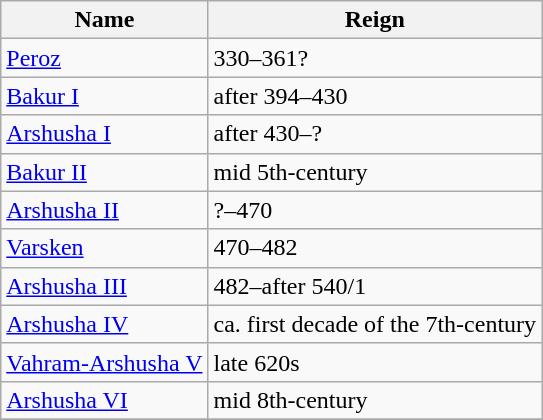<table class=wikitable>
<tr>
<th>Name</th>
<th>Reign</th>
</tr>
<tr>
<td><a href='#'>Peroz</a></td>
<td>330–361?</td>
</tr>
<tr>
<td><a href='#'>Bakur I</a></td>
<td>after 394–430</td>
</tr>
<tr>
<td><a href='#'>Arshusha I</a></td>
<td>after 430–?</td>
</tr>
<tr>
<td><a href='#'>Bakur II</a></td>
<td>mid 5th-century</td>
</tr>
<tr>
<td><a href='#'>Arshusha II</a></td>
<td>?–470</td>
</tr>
<tr>
<td><a href='#'>Varsken</a></td>
<td>470–482</td>
</tr>
<tr>
<td><a href='#'>Arshusha III</a></td>
<td>482–after 540/1</td>
</tr>
<tr>
<td><a href='#'>Arshusha IV</a></td>
<td>ca. first decade of the 7th-century</td>
</tr>
<tr>
<td><a href='#'>Vahram-Arshusha V</a></td>
<td>late 620s</td>
</tr>
<tr>
<td><a href='#'>Arshusha VI</a></td>
<td>mid 8th-century</td>
</tr>
<tr>
</tr>
</table>
